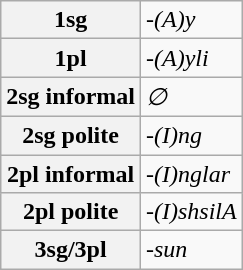<table class="wikitable">
<tr>
<th>1sg</th>
<td><em>-(A)y</em></td>
</tr>
<tr>
<th>1pl</th>
<td><em>-(A)yli</em></td>
</tr>
<tr>
<th>2sg informal</th>
<td><em>∅</em></td>
</tr>
<tr>
<th>2sg polite</th>
<td><em>-(I)ng</em></td>
</tr>
<tr>
<th>2pl informal</th>
<td><em>-(I)nglar</em></td>
</tr>
<tr>
<th>2pl polite</th>
<td><em>-(I)shsilA</em></td>
</tr>
<tr>
<th>3sg/3pl</th>
<td><em>-sun</em></td>
</tr>
</table>
